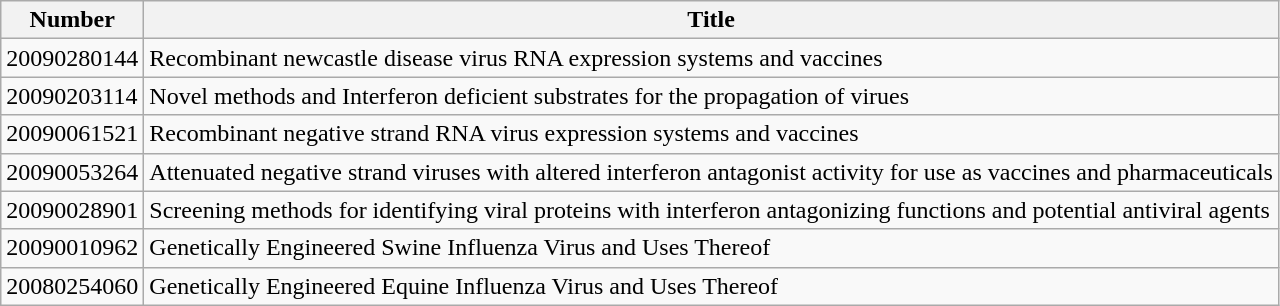<table class="wikitable">
<tr>
<th>Number</th>
<th>Title</th>
</tr>
<tr>
<td>20090280144</td>
<td>Recombinant newcastle disease virus RNA expression systems and vaccines</td>
</tr>
<tr>
<td>20090203114</td>
<td>Novel methods and Interferon deficient substrates for the propagation of virues</td>
</tr>
<tr>
<td>20090061521</td>
<td>Recombinant negative strand RNA virus expression systems and vaccines</td>
</tr>
<tr>
<td>20090053264</td>
<td>Attenuated negative strand viruses with altered interferon antagonist activity for use as vaccines and pharmaceuticals</td>
</tr>
<tr>
<td>20090028901</td>
<td>Screening methods for identifying viral proteins with interferon antagonizing functions and potential antiviral agents</td>
</tr>
<tr>
<td>20090010962</td>
<td>Genetically Engineered Swine Influenza Virus and Uses Thereof</td>
</tr>
<tr>
<td>20080254060</td>
<td>Genetically Engineered Equine Influenza Virus and Uses Thereof</td>
</tr>
</table>
